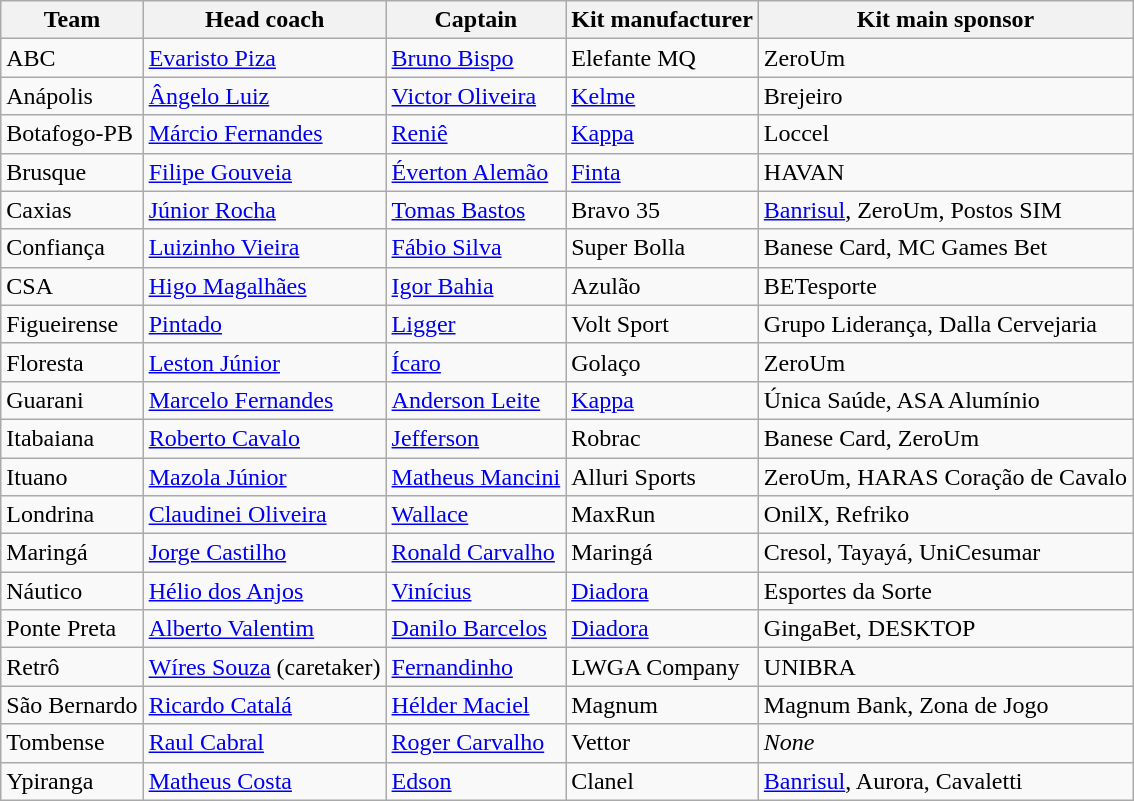<table class="wikitable sortable"|>
<tr>
<th>Team</th>
<th>Head coach</th>
<th>Captain</th>
<th>Kit manufacturer</th>
<th>Kit main sponsor</th>
</tr>
<tr>
<td>ABC</td>
<td> <a href='#'>Evaristo Piza</a></td>
<td> <a href='#'>Bruno Bispo</a></td>
<td>Elefante MQ</td>
<td>ZeroUm</td>
</tr>
<tr>
<td>Anápolis</td>
<td> <a href='#'>Ângelo Luiz</a></td>
<td> <a href='#'>Victor Oliveira</a></td>
<td><a href='#'>Kelme</a></td>
<td>Brejeiro</td>
</tr>
<tr>
<td>Botafogo-PB</td>
<td> <a href='#'>Márcio Fernandes</a></td>
<td> <a href='#'>Reniê</a></td>
<td><a href='#'>Kappa</a></td>
<td>Loccel</td>
</tr>
<tr>
<td>Brusque</td>
<td> <a href='#'>Filipe Gouveia</a></td>
<td> <a href='#'>Éverton Alemão</a></td>
<td><a href='#'>Finta</a></td>
<td>HAVAN</td>
</tr>
<tr>
<td>Caxias</td>
<td> <a href='#'>Júnior Rocha</a></td>
<td> <a href='#'>Tomas Bastos</a></td>
<td>Bravo 35</td>
<td><a href='#'>Banrisul</a>, ZeroUm, Postos SIM</td>
</tr>
<tr>
<td>Confiança</td>
<td> <a href='#'>Luizinho Vieira</a></td>
<td> <a href='#'>Fábio Silva</a></td>
<td>Super Bolla</td>
<td>Banese Card, MC Games Bet</td>
</tr>
<tr>
<td>CSA</td>
<td> <a href='#'>Higo Magalhães</a></td>
<td> <a href='#'>Igor Bahia</a></td>
<td>Azulão</td>
<td>BETesporte</td>
</tr>
<tr>
<td>Figueirense</td>
<td> <a href='#'>Pintado</a></td>
<td> <a href='#'>Ligger</a></td>
<td>Volt Sport</td>
<td>Grupo Liderança, Dalla Cervejaria</td>
</tr>
<tr>
<td>Floresta</td>
<td> <a href='#'>Leston Júnior</a></td>
<td> <a href='#'>Ícaro</a></td>
<td>Golaço</td>
<td>ZeroUm</td>
</tr>
<tr>
<td>Guarani</td>
<td> <a href='#'>Marcelo Fernandes</a></td>
<td> <a href='#'>Anderson Leite</a></td>
<td><a href='#'>Kappa</a></td>
<td>Única Saúde, ASA Alumínio</td>
</tr>
<tr>
<td>Itabaiana</td>
<td> <a href='#'>Roberto Cavalo</a></td>
<td> <a href='#'>Jefferson</a></td>
<td>Robrac</td>
<td>Banese Card, ZeroUm</td>
</tr>
<tr>
<td>Ituano</td>
<td> <a href='#'>Mazola Júnior</a></td>
<td> <a href='#'>Matheus Mancini</a></td>
<td>Alluri Sports</td>
<td>ZeroUm, HARAS Coração de Cavalo</td>
</tr>
<tr>
<td>Londrina</td>
<td> <a href='#'>Claudinei Oliveira</a></td>
<td> <a href='#'>Wallace</a></td>
<td>MaxRun</td>
<td>OnilX, Refriko</td>
</tr>
<tr>
<td>Maringá</td>
<td> <a href='#'>Jorge Castilho</a></td>
<td> <a href='#'>Ronald Carvalho</a></td>
<td>Maringá</td>
<td>Cresol, Tayayá, UniCesumar</td>
</tr>
<tr>
<td>Náutico</td>
<td> <a href='#'>Hélio dos Anjos</a></td>
<td> <a href='#'>Vinícius</a></td>
<td><a href='#'>Diadora</a></td>
<td>Esportes da Sorte</td>
</tr>
<tr>
<td>Ponte Preta</td>
<td> <a href='#'>Alberto Valentim</a></td>
<td> <a href='#'>Danilo Barcelos</a></td>
<td><a href='#'>Diadora</a></td>
<td>GingaBet, DESKTOP</td>
</tr>
<tr>
<td>Retrô</td>
<td> <a href='#'>Wíres Souza</a> (caretaker)</td>
<td> <a href='#'>Fernandinho</a></td>
<td>LWGA Company</td>
<td>UNIBRA</td>
</tr>
<tr>
<td>São Bernardo</td>
<td> <a href='#'>Ricardo Catalá</a></td>
<td> <a href='#'>Hélder Maciel</a></td>
<td>Magnum</td>
<td>Magnum Bank, Zona de Jogo</td>
</tr>
<tr>
<td>Tombense</td>
<td> <a href='#'>Raul Cabral</a></td>
<td> <a href='#'>Roger Carvalho</a></td>
<td>Vettor</td>
<td><em>None</em></td>
</tr>
<tr>
<td>Ypiranga</td>
<td> <a href='#'>Matheus Costa</a></td>
<td> <a href='#'>Edson</a></td>
<td>Clanel</td>
<td><a href='#'>Banrisul</a>, Aurora, Cavaletti</td>
</tr>
</table>
